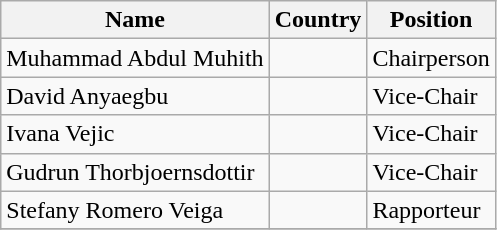<table class="wikitable" style="display: inline-table;">
<tr>
<th>Name</th>
<th>Country</th>
<th>Position</th>
</tr>
<tr>
<td>Muhammad Abdul Muhith</td>
<td></td>
<td>Chairperson</td>
</tr>
<tr>
<td>David Anyaegbu</td>
<td></td>
<td>Vice-Chair</td>
</tr>
<tr>
<td>Ivana Vejic</td>
<td></td>
<td>Vice-Chair</td>
</tr>
<tr>
<td>Gudrun Thorbjoernsdottir</td>
<td></td>
<td>Vice-Chair</td>
</tr>
<tr>
<td>Stefany Romero Veiga</td>
<td></td>
<td>Rapporteur</td>
</tr>
<tr>
</tr>
</table>
